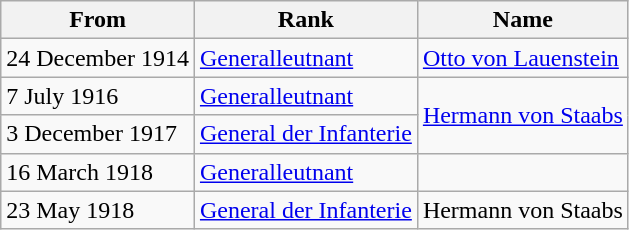<table class="wikitable">
<tr>
<th>From</th>
<th>Rank</th>
<th>Name</th>
</tr>
<tr>
<td>24 December 1914</td>
<td><a href='#'>Generalleutnant</a></td>
<td><a href='#'>Otto von Lauenstein</a></td>
</tr>
<tr>
<td>7 July 1916</td>
<td><a href='#'>Generalleutnant</a></td>
<td rowspan=2><a href='#'>Hermann von Staabs</a></td>
</tr>
<tr>
<td>3 December 1917</td>
<td><a href='#'>General der Infanterie</a></td>
</tr>
<tr>
<td>16 March 1918</td>
<td><a href='#'>Generalleutnant</a></td>
<td></td>
</tr>
<tr>
<td>23 May 1918</td>
<td><a href='#'>General der Infanterie</a></td>
<td>Hermann von Staabs</td>
</tr>
</table>
